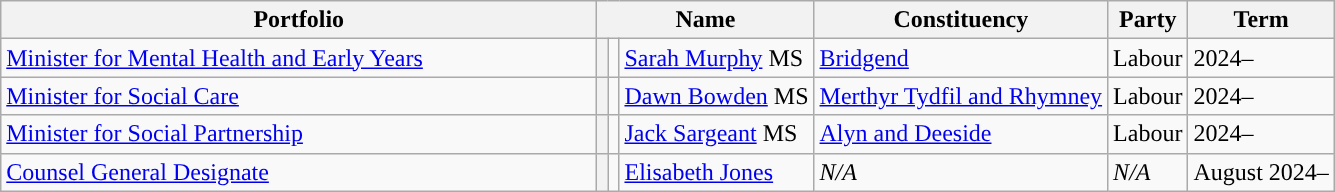<table class="wikitable">
<tr>
<th style="width: 390px">Portfolio</th>
<th colspan="3">Name</th>
<th>Constituency</th>
<th>Party</th>
<th>Term</th>
</tr>
<tr>
<td><a href='#'>Minister for Mental Health and Early Years</a></td>
<th style="background-color: "></th>
<td></td>
<td><a href='#'>Sarah Murphy</a> MS</td>
<td><a href='#'>Bridgend</a></td>
<td>Labour</td>
<td>2024–</td>
</tr>
<tr>
<td><a href='#'>Minister for Social Care</a></td>
<th style="background-color: "></th>
<td></td>
<td><a href='#'>Dawn Bowden</a> MS</td>
<td><a href='#'>Merthyr Tydfil and Rhymney</a></td>
<td>Labour</td>
<td>2024–</td>
</tr>
<tr>
<td><a href='#'>Minister for Social Partnership</a></td>
<th style="background-color: "></th>
<td></td>
<td><a href='#'>Jack Sargeant</a> MS</td>
<td><a href='#'>Alyn and Deeside</a></td>
<td>Labour</td>
<td>2024–</td>
</tr>
<tr>
<td><a href='#'>Counsel General Designate</a></td>
<th style="background-color: "></th>
<td></td>
<td><a href='#'>Elisabeth Jones</a></td>
<td><em>N/A</em></td>
<td><em>N/A</em></td>
<td>August 2024–</td>
</tr>
</table>
